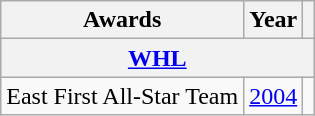<table class="wikitable">
<tr>
<th>Awards</th>
<th>Year</th>
<th></th>
</tr>
<tr ALIGN="center" bgcolor="#e0e0e0">
<th colspan="3"><a href='#'>WHL</a></th>
</tr>
<tr>
<td>East First All-Star Team</td>
<td><a href='#'>2004</a></td>
<td></td>
</tr>
</table>
